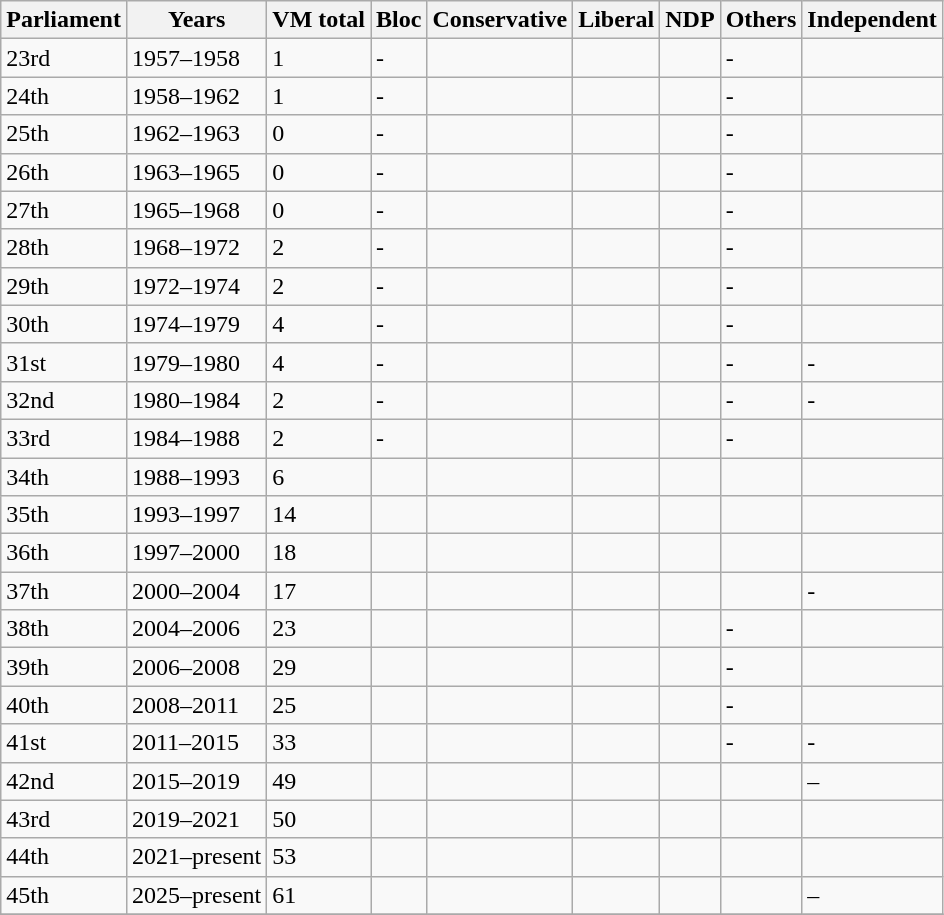<table class="wikitable sortable">
<tr>
<th data-sort-type="number">Parliament</th>
<th>Years</th>
<th>VM total</th>
<th>Bloc</th>
<th>Conservative</th>
<th>Liberal</th>
<th>NDP</th>
<th>Others</th>
<th>Independent</th>
</tr>
<tr>
<td>23rd</td>
<td>1957–1958</td>
<td>1</td>
<td>-</td>
<td></td>
<td></td>
<td></td>
<td>-</td>
<td></td>
</tr>
<tr>
<td>24th</td>
<td>1958–1962</td>
<td>1</td>
<td>-</td>
<td></td>
<td></td>
<td></td>
<td>-</td>
<td></td>
</tr>
<tr>
<td>25th</td>
<td>1962–1963</td>
<td>0</td>
<td>-</td>
<td></td>
<td></td>
<td></td>
<td>-</td>
<td></td>
</tr>
<tr>
<td>26th</td>
<td>1963–1965</td>
<td>0</td>
<td>-</td>
<td></td>
<td></td>
<td></td>
<td>-</td>
<td></td>
</tr>
<tr>
<td>27th</td>
<td>1965–1968</td>
<td>0</td>
<td>-</td>
<td></td>
<td></td>
<td></td>
<td>-</td>
<td></td>
</tr>
<tr>
<td>28th</td>
<td>1968–1972</td>
<td>2</td>
<td>-</td>
<td></td>
<td></td>
<td></td>
<td>-</td>
<td></td>
</tr>
<tr>
<td>29th</td>
<td>1972–1974</td>
<td>2</td>
<td>-</td>
<td></td>
<td></td>
<td></td>
<td>-</td>
<td></td>
</tr>
<tr>
<td>30th</td>
<td>1974–1979</td>
<td>4</td>
<td>-</td>
<td></td>
<td></td>
<td></td>
<td>-</td>
<td></td>
</tr>
<tr>
<td>31st</td>
<td>1979–1980</td>
<td>4</td>
<td>-</td>
<td></td>
<td></td>
<td></td>
<td>-</td>
<td>-</td>
</tr>
<tr>
<td>32nd</td>
<td>1980–1984</td>
<td>2</td>
<td>-</td>
<td></td>
<td></td>
<td></td>
<td>-</td>
<td>-</td>
</tr>
<tr>
<td>33rd</td>
<td>1984–1988</td>
<td>2</td>
<td>-</td>
<td></td>
<td></td>
<td></td>
<td>-</td>
<td></td>
</tr>
<tr>
<td>34th</td>
<td>1988–1993</td>
<td>6</td>
<td></td>
<td></td>
<td></td>
<td></td>
<td></td>
<td></td>
</tr>
<tr>
<td>35th</td>
<td>1993–1997</td>
<td>14</td>
<td></td>
<td></td>
<td></td>
<td></td>
<td></td>
<td></td>
</tr>
<tr>
<td>36th</td>
<td>1997–2000</td>
<td>18</td>
<td></td>
<td></td>
<td></td>
<td></td>
<td></td>
<td></td>
</tr>
<tr>
<td>37th</td>
<td>2000–2004</td>
<td>17</td>
<td></td>
<td></td>
<td></td>
<td></td>
<td></td>
<td>-</td>
</tr>
<tr>
<td>38th</td>
<td>2004–2006</td>
<td>23</td>
<td></td>
<td></td>
<td></td>
<td></td>
<td>-</td>
<td></td>
</tr>
<tr>
<td>39th</td>
<td>2006–2008</td>
<td>29</td>
<td></td>
<td></td>
<td></td>
<td></td>
<td>-</td>
<td></td>
</tr>
<tr>
<td>40th</td>
<td>2008–2011</td>
<td>25</td>
<td></td>
<td></td>
<td></td>
<td></td>
<td>-</td>
<td></td>
</tr>
<tr>
<td>41st</td>
<td>2011–2015</td>
<td>33</td>
<td></td>
<td></td>
<td></td>
<td></td>
<td>-</td>
<td>-</td>
</tr>
<tr>
<td>42nd</td>
<td>2015–2019</td>
<td>49</td>
<td></td>
<td></td>
<td></td>
<td></td>
<td></td>
<td>–</td>
</tr>
<tr>
<td>43rd</td>
<td>2019–2021</td>
<td>50</td>
<td></td>
<td></td>
<td></td>
<td></td>
<td></td>
<td></td>
</tr>
<tr>
<td>44th</td>
<td>2021–present</td>
<td>53</td>
<td></td>
<td></td>
<td></td>
<td></td>
<td></td>
<td></td>
</tr>
<tr>
<td>45th</td>
<td>2025–present</td>
<td>61</td>
<td></td>
<td></td>
<td></td>
<td></td>
<td></td>
<td>–</td>
</tr>
<tr>
</tr>
</table>
